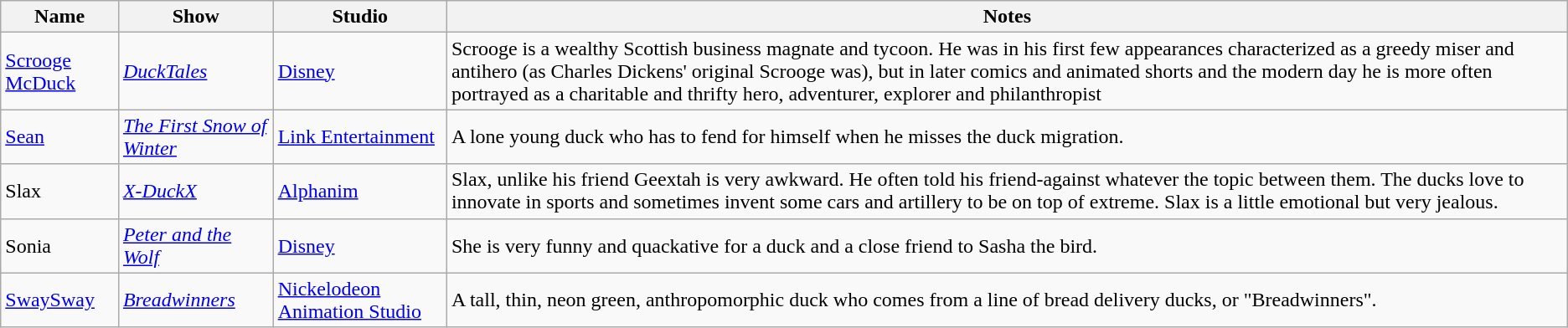<table class="wikitable sortable">
<tr>
<th>Name</th>
<th>Show</th>
<th>Studio</th>
<th>Notes</th>
</tr>
<tr>
<td><a href='#'>Scrooge McDuck</a></td>
<td><em><a href='#'>DuckTales</a></em></td>
<td><a href='#'>Disney</a></td>
<td>Scrooge is a wealthy Scottish business magnate and tycoon. He was in his first few appearances characterized as a greedy miser and antihero (as Charles Dickens' original Scrooge was), but in later comics and animated shorts and the modern day he is more often portrayed as a charitable and thrifty hero, adventurer, explorer and philanthropist</td>
</tr>
<tr>
<td><a href='#'>Sean</a></td>
<td><em><a href='#'>The First Snow of Winter</a></em></td>
<td><a href='#'>Link Entertainment</a></td>
<td>A lone young duck who has to fend for himself when he misses the duck migration.</td>
</tr>
<tr>
<td>Slax</td>
<td><em><a href='#'>X-DuckX</a></em></td>
<td><a href='#'>Alphanim</a></td>
<td>Slax, unlike his friend Geextah is very awkward. He often told his friend-against whatever the topic between them. The ducks love to innovate in sports and sometimes invent some cars and artillery to be on top of extreme. Slax is a little emotional but very jealous.</td>
</tr>
<tr>
<td>Sonia</td>
<td><em><a href='#'>Peter and the Wolf</a></em></td>
<td><a href='#'>Disney</a></td>
<td>She is very funny and quackative for a duck and a close friend to Sasha the bird.</td>
</tr>
<tr>
<td><a href='#'>SwaySway</a></td>
<td><em><a href='#'>Breadwinners</a></em></td>
<td><a href='#'>Nickelodeon Animation Studio</a></td>
<td>A tall, thin, neon green, anthropomorphic duck who comes from a line of bread delivery ducks, or "Breadwinners".</td>
</tr>
</table>
